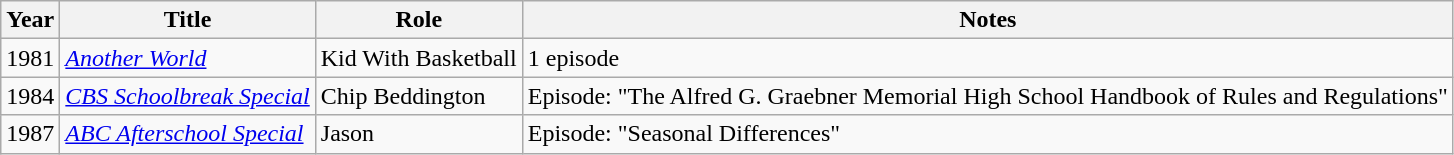<table class="wikitable sortable">
<tr>
<th>Year</th>
<th>Title</th>
<th>Role</th>
<th>Notes</th>
</tr>
<tr>
<td>1981</td>
<td><em><a href='#'>Another World</a></em></td>
<td>Kid With Basketball</td>
<td>1 episode</td>
</tr>
<tr>
<td>1984</td>
<td><em><a href='#'>CBS Schoolbreak Special</a></em></td>
<td>Chip Beddington</td>
<td>Episode: "The Alfred G. Graebner Memorial High School Handbook of Rules and Regulations"</td>
</tr>
<tr>
<td>1987</td>
<td><em><a href='#'>ABC Afterschool Special</a></em></td>
<td>Jason</td>
<td>Episode: "Seasonal Differences"</td>
</tr>
</table>
